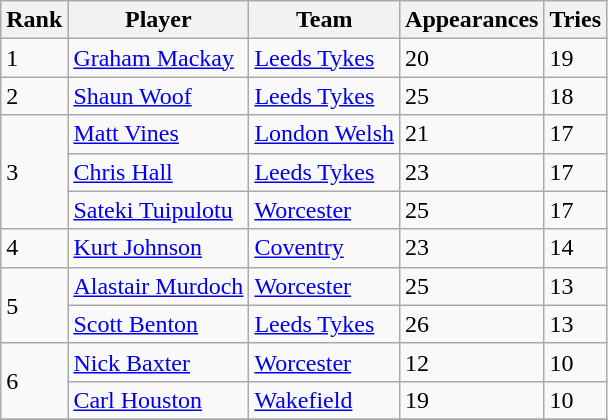<table class="wikitable">
<tr>
<th>Rank</th>
<th>Player</th>
<th>Team</th>
<th>Appearances</th>
<th>Tries</th>
</tr>
<tr>
<td>1</td>
<td> <a href='#'>Graham Mackay</a></td>
<td><a href='#'>Leeds Tykes</a></td>
<td>20</td>
<td>19</td>
</tr>
<tr>
<td>2</td>
<td> <a href='#'>Shaun Woof</a></td>
<td><a href='#'>Leeds Tykes</a></td>
<td>25</td>
<td>18</td>
</tr>
<tr>
<td rowspan=3>3</td>
<td> <a href='#'>Matt Vines</a></td>
<td><a href='#'>London Welsh</a></td>
<td>21</td>
<td>17</td>
</tr>
<tr>
<td> <a href='#'>Chris Hall</a></td>
<td><a href='#'>Leeds Tykes</a></td>
<td>23</td>
<td>17</td>
</tr>
<tr>
<td> <a href='#'>Sateki Tuipulotu</a></td>
<td><a href='#'>Worcester</a></td>
<td>25</td>
<td>17</td>
</tr>
<tr>
<td>4</td>
<td> <a href='#'>Kurt Johnson</a></td>
<td><a href='#'>Coventry</a></td>
<td>23</td>
<td>14</td>
</tr>
<tr>
<td rowspan=2>5</td>
<td> <a href='#'>Alastair Murdoch</a></td>
<td><a href='#'>Worcester</a></td>
<td>25</td>
<td>13</td>
</tr>
<tr>
<td> <a href='#'>Scott Benton</a></td>
<td><a href='#'>Leeds Tykes</a></td>
<td>26</td>
<td>13</td>
</tr>
<tr>
<td rowspan=2>6</td>
<td> <a href='#'>Nick Baxter</a></td>
<td><a href='#'>Worcester</a></td>
<td>12</td>
<td>10</td>
</tr>
<tr>
<td> <a href='#'>Carl Houston</a></td>
<td><a href='#'>Wakefield</a></td>
<td>19</td>
<td>10</td>
</tr>
<tr>
</tr>
</table>
